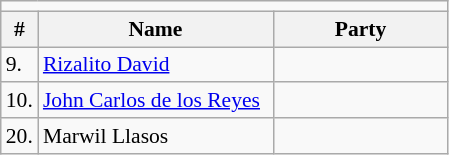<table class=wikitable style="font-size:90%">
<tr>
<td colspan=4 bgcolor=></td>
</tr>
<tr>
<th>#</th>
<th width=150px>Name</th>
<th colspan=2 width=110px>Party</th>
</tr>
<tr>
<td>9.</td>
<td><a href='#'>Rizalito David</a></td>
<td></td>
</tr>
<tr>
<td>10.</td>
<td><a href='#'>John Carlos de los Reyes</a></td>
<td></td>
</tr>
<tr>
<td>20.</td>
<td>Marwil Llasos</td>
<td></td>
</tr>
</table>
